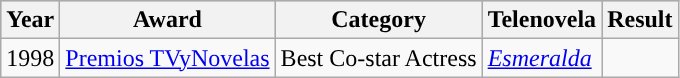<table class="wikitable">
<tr style="background:#b0c4de;">
<th>Year</th>
<th>Award</th>
<th>Category</th>
<th>Telenovela</th>
<th>Result</th>
</tr>
<tr>
<td>1998</td>
<td><a href='#'>Premios TVyNovelas</a></td>
<td>Best Co-star Actress</td>
<td><em><a href='#'>Esmeralda</a></em></td>
<td></td>
</tr>
</table>
